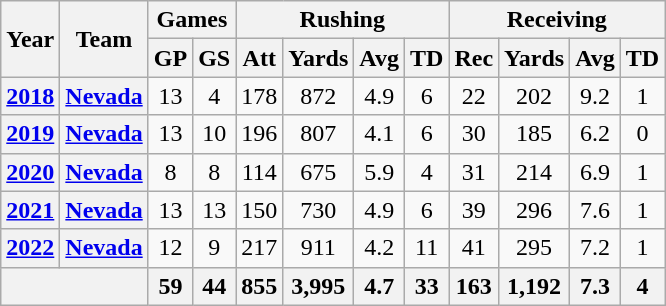<table class="wikitable" style="text-align:center">
<tr align=center>
<th rowspan="2">Year</th>
<th rowspan="2">Team</th>
<th colspan="2">Games</th>
<th colspan="4">Rushing</th>
<th colspan="4">Receiving</th>
</tr>
<tr>
<th>GP</th>
<th>GS</th>
<th>Att</th>
<th>Yards</th>
<th>Avg</th>
<th>TD</th>
<th>Rec</th>
<th>Yards</th>
<th>Avg</th>
<th>TD</th>
</tr>
<tr>
<th><a href='#'>2018</a></th>
<th><a href='#'>Nevada</a></th>
<td>13</td>
<td>4</td>
<td>178</td>
<td>872</td>
<td>4.9</td>
<td>6</td>
<td>22</td>
<td>202</td>
<td>9.2</td>
<td>1</td>
</tr>
<tr>
<th><a href='#'>2019</a></th>
<th><a href='#'>Nevada</a></th>
<td>13</td>
<td>10</td>
<td>196</td>
<td>807</td>
<td>4.1</td>
<td>6</td>
<td>30</td>
<td>185</td>
<td>6.2</td>
<td>0</td>
</tr>
<tr>
<th><a href='#'>2020</a></th>
<th><a href='#'>Nevada</a></th>
<td>8</td>
<td>8</td>
<td>114</td>
<td>675</td>
<td>5.9</td>
<td>4</td>
<td>31</td>
<td>214</td>
<td>6.9</td>
<td>1</td>
</tr>
<tr>
<th><a href='#'>2021</a></th>
<th><a href='#'>Nevada</a></th>
<td>13</td>
<td>13</td>
<td>150</td>
<td>730</td>
<td>4.9</td>
<td>6</td>
<td>39</td>
<td>296</td>
<td>7.6</td>
<td>1</td>
</tr>
<tr>
<th><a href='#'>2022</a></th>
<th><a href='#'>Nevada</a></th>
<td>12</td>
<td>9</td>
<td>217</td>
<td>911</td>
<td>4.2</td>
<td>11</td>
<td>41</td>
<td>295</td>
<td>7.2</td>
<td>1</td>
</tr>
<tr>
<th colspan="2"></th>
<th>59</th>
<th>44</th>
<th>855</th>
<th>3,995</th>
<th>4.7</th>
<th>33</th>
<th>163</th>
<th>1,192</th>
<th>7.3</th>
<th>4</th>
</tr>
</table>
